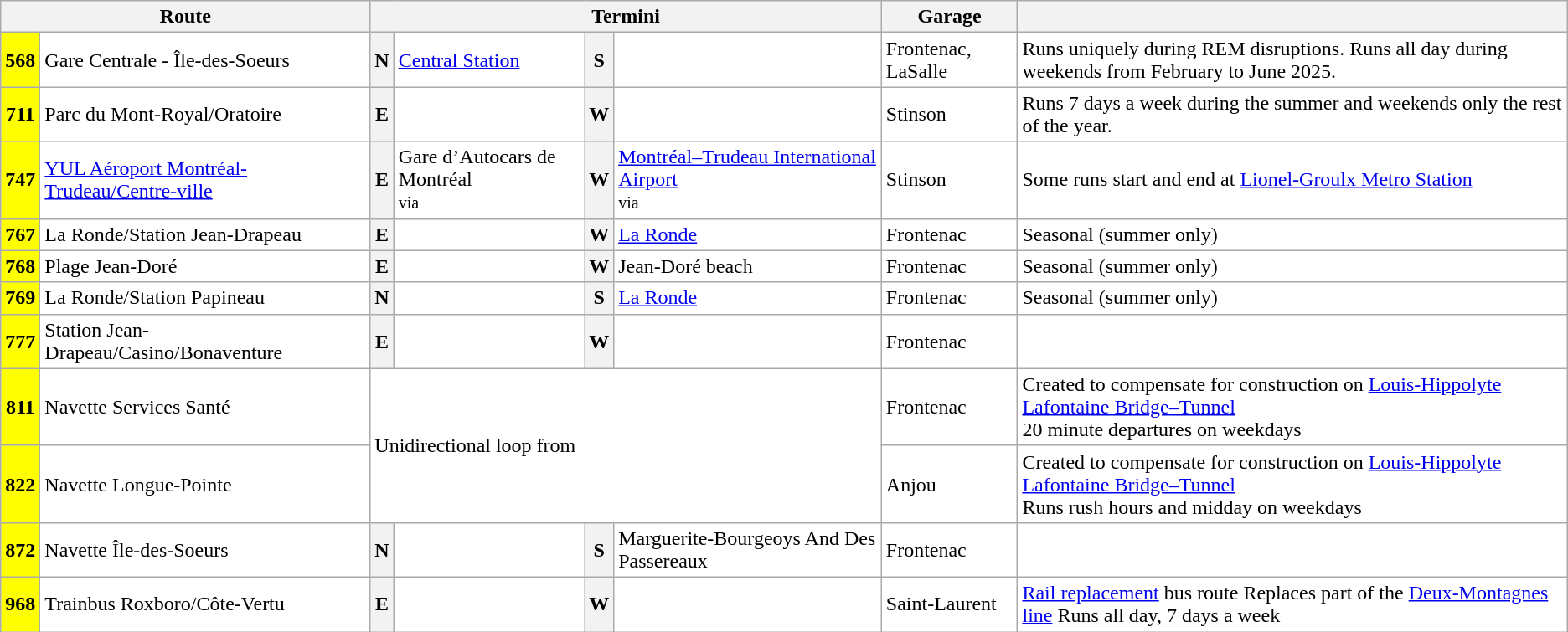<table class="wikitable" style="background:white;">
<tr>
<th colspan=2>Route</th>
<th colspan=4>Termini</th>
<th>Garage</th>
<th></th>
</tr>
<tr>
<th style="background:yellow;">568</th>
<td>Gare Centrale - Île-des-Soeurs</td>
<th>N</th>
<td><a href='#'>Central Station</a></td>
<th>S</th>
<td></td>
<td>Frontenac, LaSalle</td>
<td>Runs uniquely during REM disruptions. Runs all day during weekends from February to June 2025.</td>
</tr>
<tr>
<th style="background:yellow;">711</th>
<td>Parc du Mont-Royal/Oratoire</td>
<th>E</th>
<td></td>
<th>W</th>
<td></td>
<td>Stinson</td>
<td>Runs 7 days a week during the summer and weekends only the rest of the year.</td>
</tr>
<tr>
<th style="background:yellow;">747</th>
<td><a href='#'>YUL Aéroport Montréal-Trudeau/Centre-ville</a></td>
<th>E</th>
<td>Gare d’Autocars de Montréal<br><small>via </small></td>
<th>W</th>
<td><a href='#'>Montréal–Trudeau International Airport</a><br><small>via </small></td>
<td>Stinson</td>
<td>Some runs start and end at <a href='#'>Lionel-Groulx Metro Station</a></td>
</tr>
<tr>
<th style="background:yellow;">767</th>
<td>La Ronde/Station Jean-Drapeau</td>
<th>E</th>
<td></td>
<th>W</th>
<td><a href='#'>La Ronde</a></td>
<td>Frontenac</td>
<td>Seasonal (summer only)</td>
</tr>
<tr>
<th style="background:yellow;">768</th>
<td>Plage Jean-Doré</td>
<th>E</th>
<td></td>
<th>W</th>
<td>Jean-Doré beach</td>
<td>Frontenac</td>
<td>Seasonal (summer only)</td>
</tr>
<tr>
<th style="background:yellow;">769</th>
<td>La Ronde/Station Papineau</td>
<th>N</th>
<td></td>
<th>S</th>
<td><a href='#'>La Ronde</a></td>
<td>Frontenac</td>
<td>Seasonal (summer only)</td>
</tr>
<tr>
<th style="background:yellow;">777</th>
<td>Station Jean-Drapeau/Casino/Bonaventure</td>
<th>E</th>
<td></td>
<th>W</th>
<td></td>
<td>Frontenac</td>
<td></td>
</tr>
<tr>
<th style="background:yellow;">811</th>
<td>Navette Services Santé</td>
<td colspan="4" rowspan="2">Unidirectional loop from </td>
<td>Frontenac</td>
<td>Created to compensate for construction on <a href='#'>Louis-Hippolyte Lafontaine Bridge–Tunnel</a><br>20 minute departures on weekdays</td>
</tr>
<tr>
<th style="background:yellow;">822</th>
<td>Navette Longue-Pointe</td>
<td>Anjou</td>
<td>Created to compensate for construction on <a href='#'>Louis-Hippolyte Lafontaine Bridge–Tunnel</a><br>Runs rush hours and midday on weekdays</td>
</tr>
<tr>
<th style="background:yellow;">872</th>
<td>Navette Île-des-Soeurs</td>
<th>N</th>
<td></td>
<th>S</th>
<td>Marguerite-Bourgeoys And Des Passereaux</td>
<td>Frontenac</td>
<td></td>
</tr>
<tr>
<th style="background:yellow;">968</th>
<td>Trainbus Roxboro/Côte-Vertu</td>
<th>E</th>
<td></td>
<th>W</th>
<td></td>
<td>Saint-Laurent</td>
<td><a href='#'>Rail replacement</a> bus route Replaces part of the <a href='#'>Deux-Montagnes line</a> Runs all day, 7 days a week</td>
</tr>
</table>
